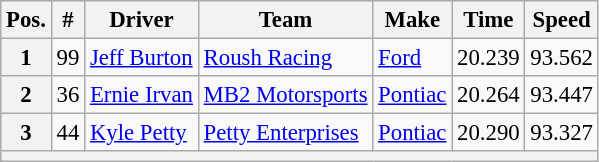<table class="wikitable" style="font-size:95%">
<tr>
<th>Pos.</th>
<th>#</th>
<th>Driver</th>
<th>Team</th>
<th>Make</th>
<th>Time</th>
<th>Speed</th>
</tr>
<tr>
<th>1</th>
<td>99</td>
<td><a href='#'>Jeff Burton</a></td>
<td><a href='#'>Roush Racing</a></td>
<td><a href='#'>Ford</a></td>
<td>20.239</td>
<td>93.562</td>
</tr>
<tr>
<th>2</th>
<td>36</td>
<td><a href='#'>Ernie Irvan</a></td>
<td><a href='#'>MB2 Motorsports</a></td>
<td><a href='#'>Pontiac</a></td>
<td>20.264</td>
<td>93.447</td>
</tr>
<tr>
<th>3</th>
<td>44</td>
<td><a href='#'>Kyle Petty</a></td>
<td><a href='#'>Petty Enterprises</a></td>
<td><a href='#'>Pontiac</a></td>
<td>20.290</td>
<td>93.327</td>
</tr>
<tr>
<th colspan="7"></th>
</tr>
</table>
